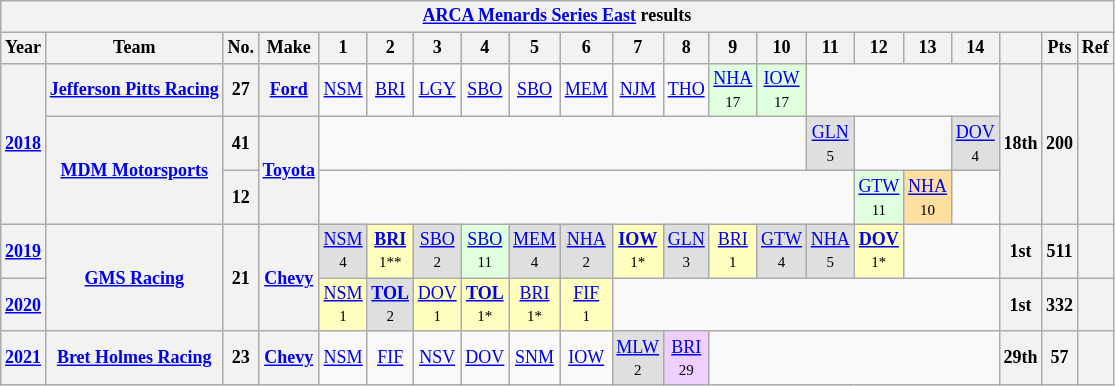<table class="wikitable" style="text-align:center; font-size:75%">
<tr>
<th colspan=21><a href='#'>ARCA Menards Series East</a> results</th>
</tr>
<tr>
<th>Year</th>
<th>Team</th>
<th>No.</th>
<th>Make</th>
<th>1</th>
<th>2</th>
<th>3</th>
<th>4</th>
<th>5</th>
<th>6</th>
<th>7</th>
<th>8</th>
<th>9</th>
<th>10</th>
<th>11</th>
<th>12</th>
<th>13</th>
<th>14</th>
<th></th>
<th>Pts</th>
<th>Ref</th>
</tr>
<tr>
<th rowspan=3><a href='#'>2018</a></th>
<th><a href='#'>Jefferson Pitts Racing</a></th>
<th>27</th>
<th><a href='#'>Ford</a></th>
<td><a href='#'>NSM</a></td>
<td><a href='#'>BRI</a></td>
<td><a href='#'>LGY</a></td>
<td><a href='#'>SBO</a></td>
<td><a href='#'>SBO</a></td>
<td><a href='#'>MEM</a></td>
<td><a href='#'>NJM</a></td>
<td><a href='#'>THO</a></td>
<td style="background:#DFFFDF;"><a href='#'>NHA</a><br><small>17</small></td>
<td style="background:#DFFFDF;"><a href='#'>IOW</a><br><small>17</small></td>
<td colspan=4></td>
<th rowspan=3>18th</th>
<th rowspan=3>200</th>
<th rowspan=3></th>
</tr>
<tr>
<th rowspan=2><a href='#'>MDM Motorsports</a></th>
<th>41</th>
<th rowspan=2><a href='#'>Toyota</a></th>
<td colspan=10></td>
<td style="background:#DFDFDF;"><a href='#'>GLN</a><br><small>5</small></td>
<td colspan=2></td>
<td style="background:#DFDFDF;"><a href='#'>DOV</a><br><small>4</small></td>
</tr>
<tr>
<th>12</th>
<td colspan=11></td>
<td style="background:#DFFFDF;"><a href='#'>GTW</a><br><small>11</small></td>
<td style="background:#FFDF9F;"><a href='#'>NHA</a><br><small>10</small></td>
<td></td>
</tr>
<tr>
<th><a href='#'>2019</a></th>
<th rowspan=2><a href='#'>GMS Racing</a></th>
<th rowspan=2>21</th>
<th rowspan=2><a href='#'>Chevy</a></th>
<td style="background:#DFDFDF;"><a href='#'>NSM</a><br><small>4</small></td>
<td style="background:#FFFFBF;"><strong><a href='#'>BRI</a></strong><br><small>1**</small></td>
<td style="background:#DFDFDF;"><a href='#'>SBO</a><br><small>2</small></td>
<td style="background:#DFFFDF;"><a href='#'>SBO</a><br><small>11</small></td>
<td style="background:#DFDFDF;"><a href='#'>MEM</a><br><small>4</small></td>
<td style="background:#DFDFDF;"><a href='#'>NHA</a><br><small>2</small></td>
<td style="background:#FFFFBF;"><strong><a href='#'>IOW</a></strong><br><small>1*</small></td>
<td style="background:#DFDFDF;"><a href='#'>GLN</a><br><small>3</small></td>
<td style="background:#FFFFBF;"><a href='#'>BRI</a><br><small>1</small></td>
<td style="background:#DFDFDF;"><a href='#'>GTW</a><br><small>4</small></td>
<td style="background:#DFDFDF;"><a href='#'>NHA</a><br><small>5</small></td>
<td style="background:#FFFFBF;"><strong><a href='#'>DOV</a></strong><br><small>1*</small></td>
<td colspan=2></td>
<th>1st</th>
<th>511</th>
<th></th>
</tr>
<tr>
<th><a href='#'>2020</a></th>
<td style="background:#FFFFBF;"><a href='#'>NSM</a><br><small>1</small></td>
<td style="background:#DFDFDF;"><strong><a href='#'>TOL</a></strong><br><small>2</small></td>
<td style="background:#FFFFBF;"><a href='#'>DOV</a><br><small>1</small></td>
<td style="background:#FFFFBF;"><strong><a href='#'>TOL</a></strong><br><small>1*</small></td>
<td style="background:#FFFFBF;"><a href='#'>BRI</a><br><small>1*</small></td>
<td style="background:#FFFFBF;"><a href='#'>FIF</a><br><small>1</small></td>
<td colspan=8></td>
<th>1st</th>
<th>332</th>
<th></th>
</tr>
<tr>
<th><a href='#'>2021</a></th>
<th><a href='#'>Bret Holmes Racing</a></th>
<th>23</th>
<th><a href='#'>Chevy</a></th>
<td><a href='#'>NSM</a></td>
<td><a href='#'>FIF</a></td>
<td><a href='#'>NSV</a></td>
<td><a href='#'>DOV</a></td>
<td><a href='#'>SNM</a></td>
<td><a href='#'>IOW</a></td>
<td style="background:#DFDFDF;"><a href='#'>MLW</a><br><small>2</small></td>
<td style="background:#EFCFFF;"><a href='#'>BRI</a><br><small>29</small></td>
<td colspan=6></td>
<th>29th</th>
<th>57</th>
<th></th>
</tr>
</table>
